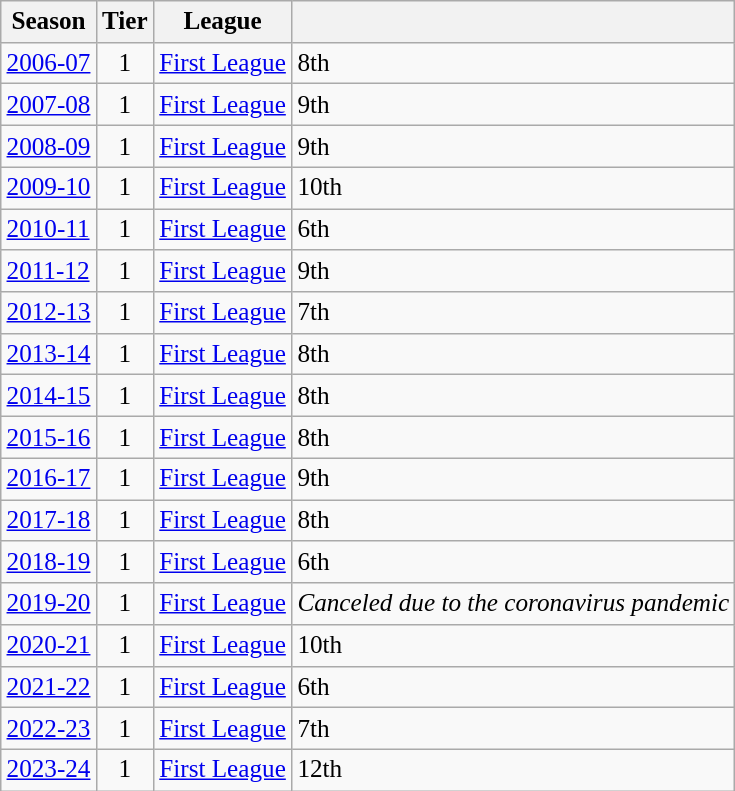<table class="wikitable" style="font-size:105%">
<tr bgcolor=>
<th>Season</th>
<th>Tier</th>
<th>League</th>
<th></th>
</tr>
<tr>
<td><a href='#'>2006-07</a></td>
<td align="center">1</td>
<td><a href='#'>First League</a></td>
<td>8th</td>
</tr>
<tr>
<td><a href='#'>2007-08</a></td>
<td align="center">1</td>
<td><a href='#'>First League</a></td>
<td>9th</td>
</tr>
<tr>
<td><a href='#'>2008-09</a></td>
<td align="center">1</td>
<td><a href='#'>First League</a></td>
<td>9th</td>
</tr>
<tr>
<td><a href='#'>2009-10</a></td>
<td align="center">1</td>
<td><a href='#'>First League</a></td>
<td>10th</td>
</tr>
<tr>
<td><a href='#'>2010-11</a></td>
<td align="center">1</td>
<td><a href='#'>First League</a></td>
<td>6th</td>
</tr>
<tr>
<td><a href='#'>2011-12</a></td>
<td align="center">1</td>
<td><a href='#'>First League</a></td>
<td>9th</td>
</tr>
<tr>
<td><a href='#'>2012-13</a></td>
<td align="center">1</td>
<td><a href='#'>First League</a></td>
<td>7th</td>
</tr>
<tr>
<td><a href='#'>2013-14</a></td>
<td align="center">1</td>
<td><a href='#'>First League</a></td>
<td>8th</td>
</tr>
<tr>
<td><a href='#'>2014-15</a></td>
<td align="center">1</td>
<td><a href='#'>First League</a></td>
<td>8th</td>
</tr>
<tr>
<td><a href='#'>2015-16</a></td>
<td align="center">1</td>
<td><a href='#'>First League</a></td>
<td>8th</td>
</tr>
<tr>
<td><a href='#'>2016-17</a></td>
<td align="center">1</td>
<td><a href='#'>First League</a></td>
<td>9th</td>
</tr>
<tr>
<td><a href='#'>2017-18</a></td>
<td align="center">1</td>
<td><a href='#'>First League</a></td>
<td>8th</td>
</tr>
<tr>
<td><a href='#'>2018-19</a></td>
<td align="center">1</td>
<td><a href='#'>First League</a></td>
<td>6th</td>
</tr>
<tr>
<td><a href='#'>2019-20</a></td>
<td align="center">1</td>
<td><a href='#'>First League</a></td>
<td><em>Canceled due to the coronavirus pandemic</em></td>
</tr>
<tr>
<td><a href='#'>2020-21</a></td>
<td align="center">1</td>
<td><a href='#'>First League</a></td>
<td>10th</td>
</tr>
<tr>
<td><a href='#'>2021-22</a></td>
<td align="center">1</td>
<td><a href='#'>First League</a></td>
<td>6th</td>
</tr>
<tr>
<td><a href='#'>2022-23</a></td>
<td align="center">1</td>
<td><a href='#'>First League</a></td>
<td>7th</td>
</tr>
<tr>
<td><a href='#'>2023-24</a></td>
<td align="center">1</td>
<td><a href='#'>First League</a></td>
<td>12th</td>
</tr>
</table>
